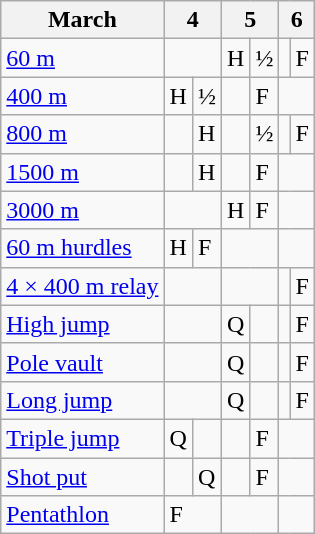<table class="wikitable athletics-schedule">
<tr>
<th>March</th>
<th colspan="2">4</th>
<th colspan="2">5</th>
<th colspan="2">6</th>
</tr>
<tr>
<td class="event"><a href='#'>60 m</a></td>
<td colspan="2"></td>
<td class="heats">H</td>
<td class="semifinals">½</td>
<td></td>
<td class="final">F</td>
</tr>
<tr>
<td class="event"><a href='#'>400 m</a></td>
<td class="heats">H</td>
<td class="semifinals">½</td>
<td></td>
<td class="final">F</td>
<td colspan="2"></td>
</tr>
<tr>
<td class="event"><a href='#'>800 m</a></td>
<td></td>
<td class="heats">H</td>
<td></td>
<td class="semifinals">½</td>
<td></td>
<td class="final">F</td>
</tr>
<tr>
<td class="event"><a href='#'>1500 m</a></td>
<td></td>
<td class="heats">H</td>
<td></td>
<td class="final">F</td>
<td colspan="2"></td>
</tr>
<tr>
<td class="event"><a href='#'>3000 m</a></td>
<td colspan="2"></td>
<td class="heats">H</td>
<td class="final">F</td>
<td colspan="2"></td>
</tr>
<tr>
<td class="event"><a href='#'>60 m hurdles</a></td>
<td class="heats">H</td>
<td class="final">F</td>
<td colspan="2"></td>
<td colspan="2"></td>
</tr>
<tr>
<td class="event"><a href='#'>4 × 400 m relay</a></td>
<td colspan="2"></td>
<td colspan="2"></td>
<td></td>
<td class="final">F</td>
</tr>
<tr>
<td class="event"><a href='#'>High jump</a></td>
<td colspan="2"></td>
<td class="qualifiers">Q</td>
<td></td>
<td></td>
<td class="final">F</td>
</tr>
<tr>
<td class="event"><a href='#'>Pole vault</a></td>
<td colspan="2"></td>
<td class="qualifiers">Q</td>
<td></td>
<td></td>
<td class="final">F</td>
</tr>
<tr>
<td class="event"><a href='#'>Long jump</a></td>
<td colspan="2"></td>
<td class="qualifiers">Q</td>
<td></td>
<td></td>
<td class="final">F</td>
</tr>
<tr>
<td class="event"><a href='#'>Triple jump</a></td>
<td class="qualifiers">Q</td>
<td></td>
<td></td>
<td class="final">F</td>
<td colspan="2"></td>
</tr>
<tr>
<td class="event"><a href='#'>Shot put</a></td>
<td></td>
<td class="qualifiers">Q</td>
<td></td>
<td class="final">F</td>
<td colspan="2"></td>
</tr>
<tr>
<td class="event"><a href='#'>Pentathlon</a></td>
<td class="final" colspan="2">F</td>
<td colspan="2"></td>
<td colspan="2"></td>
</tr>
</table>
